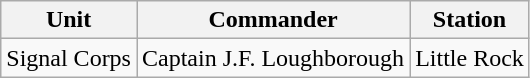<table class="wikitable">
<tr>
<th>Unit</th>
<th>Commander</th>
<th>Station</th>
</tr>
<tr>
<td>Signal Corps</td>
<td>Captain J.F. Loughborough</td>
<td>Little Rock</td>
</tr>
</table>
